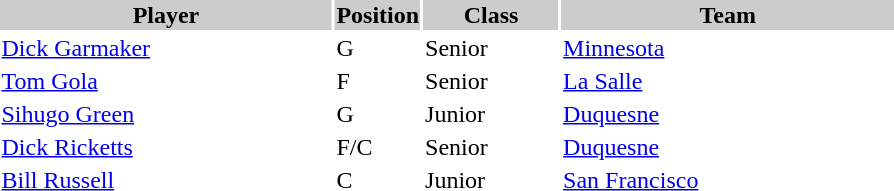<table style="width:600px" "border:'1' 'solid' 'gray'">
<tr>
<th style="background:#CCCCCC;width:40%">Player</th>
<th style="background:#CCCCCC;width:4%">Position</th>
<th style="background:#CCCCCC;width:16%">Class</th>
<th style="background:#CCCCCC;width:40%">Team</th>
</tr>
<tr>
<td><a href='#'>Dick Garmaker</a></td>
<td>G</td>
<td>Senior</td>
<td><a href='#'>Minnesota</a></td>
</tr>
<tr>
<td><a href='#'>Tom Gola</a></td>
<td>F</td>
<td>Senior</td>
<td><a href='#'>La Salle</a></td>
</tr>
<tr>
<td><a href='#'>Sihugo Green</a></td>
<td>G</td>
<td>Junior</td>
<td><a href='#'>Duquesne</a></td>
</tr>
<tr>
<td><a href='#'>Dick Ricketts</a></td>
<td>F/C</td>
<td>Senior</td>
<td><a href='#'>Duquesne</a></td>
</tr>
<tr>
<td><a href='#'>Bill Russell</a></td>
<td>C</td>
<td>Junior</td>
<td><a href='#'>San Francisco</a></td>
</tr>
</table>
